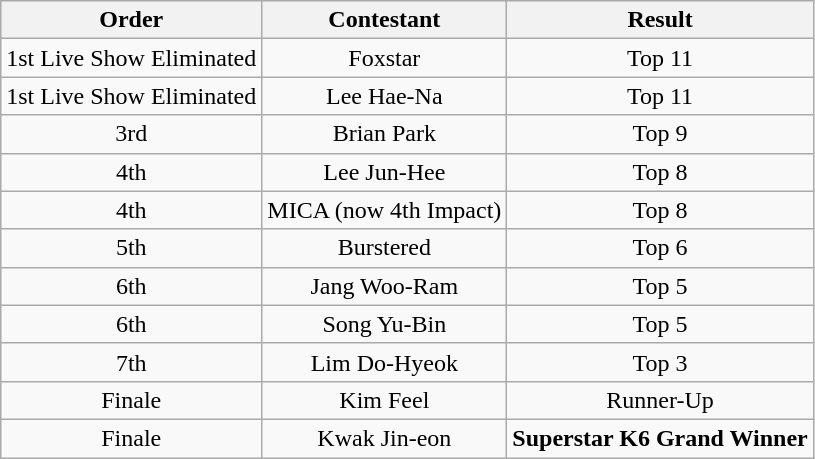<table class="wikitable plainrowheaders" style="text-align:center;">
<tr style="background:#f2f2f2;">
<th scope="col">Order</th>
<th scope="col">Contestant</th>
<th scope="col">Result</th>
</tr>
<tr>
<td>1st Live Show Eliminated</td>
<td scope="row">Foxstar</td>
<td>Top 11</td>
</tr>
<tr>
<td>1st Live Show Eliminated</td>
<td scope="row">Lee Hae-Na</td>
<td>Top 11</td>
</tr>
<tr>
<td>3rd</td>
<td scope="row">Brian Park</td>
<td>Top 9</td>
</tr>
<tr>
<td>4th</td>
<td scope="row">Lee Jun-Hee</td>
<td>Top 8</td>
</tr>
<tr>
<td>4th</td>
<td scope="row">MICA (now 4th Impact)</td>
<td>Top 8</td>
</tr>
<tr>
<td>5th</td>
<td scope="row">Burstered</td>
<td>Top 6</td>
</tr>
<tr>
<td>6th</td>
<td scope="row">Jang Woo-Ram</td>
<td>Top 5</td>
</tr>
<tr>
<td>6th</td>
<td scope="row">Song Yu-Bin</td>
<td>Top 5</td>
</tr>
<tr>
<td>7th</td>
<td scope="row">Lim Do-Hyeok</td>
<td>Top 3</td>
</tr>
<tr>
<td>Finale</td>
<td scope="row">Kim Feel</td>
<td>Runner-Up</td>
</tr>
<tr>
<td>Finale</td>
<td scope="row">Kwak Jin-eon</td>
<td><strong>Superstar K6 Grand Winner</strong></td>
</tr>
</table>
